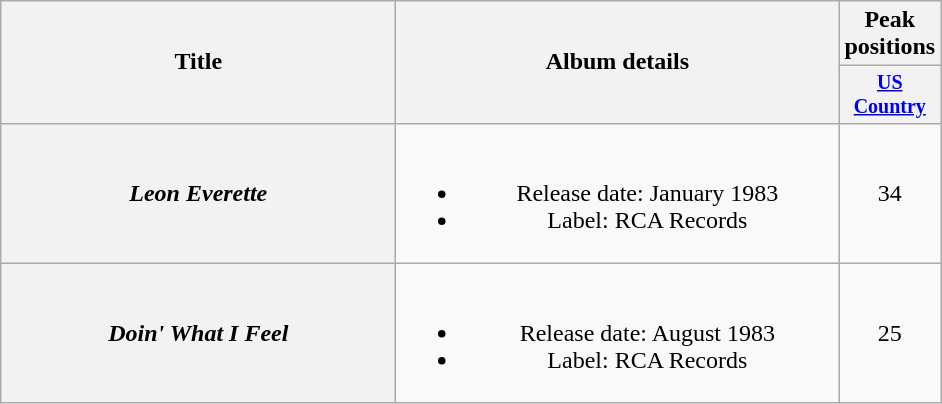<table class="wikitable plainrowheaders" style="text-align:center;">
<tr>
<th rowspan="2" style="width:16em;">Title</th>
<th rowspan="2" style="width:18em;">Album details</th>
<th>Peak positions</th>
</tr>
<tr style="font-size:smaller;">
<th width="60"><a href='#'>US Country</a></th>
</tr>
<tr>
<th scope="row"><em>Leon Everette</em></th>
<td><br><ul><li>Release date: January 1983</li><li>Label: RCA Records</li></ul></td>
<td>34</td>
</tr>
<tr>
<th scope="row"><em>Doin' What I Feel</em></th>
<td><br><ul><li>Release date: August 1983</li><li>Label: RCA Records</li></ul></td>
<td>25</td>
</tr>
</table>
